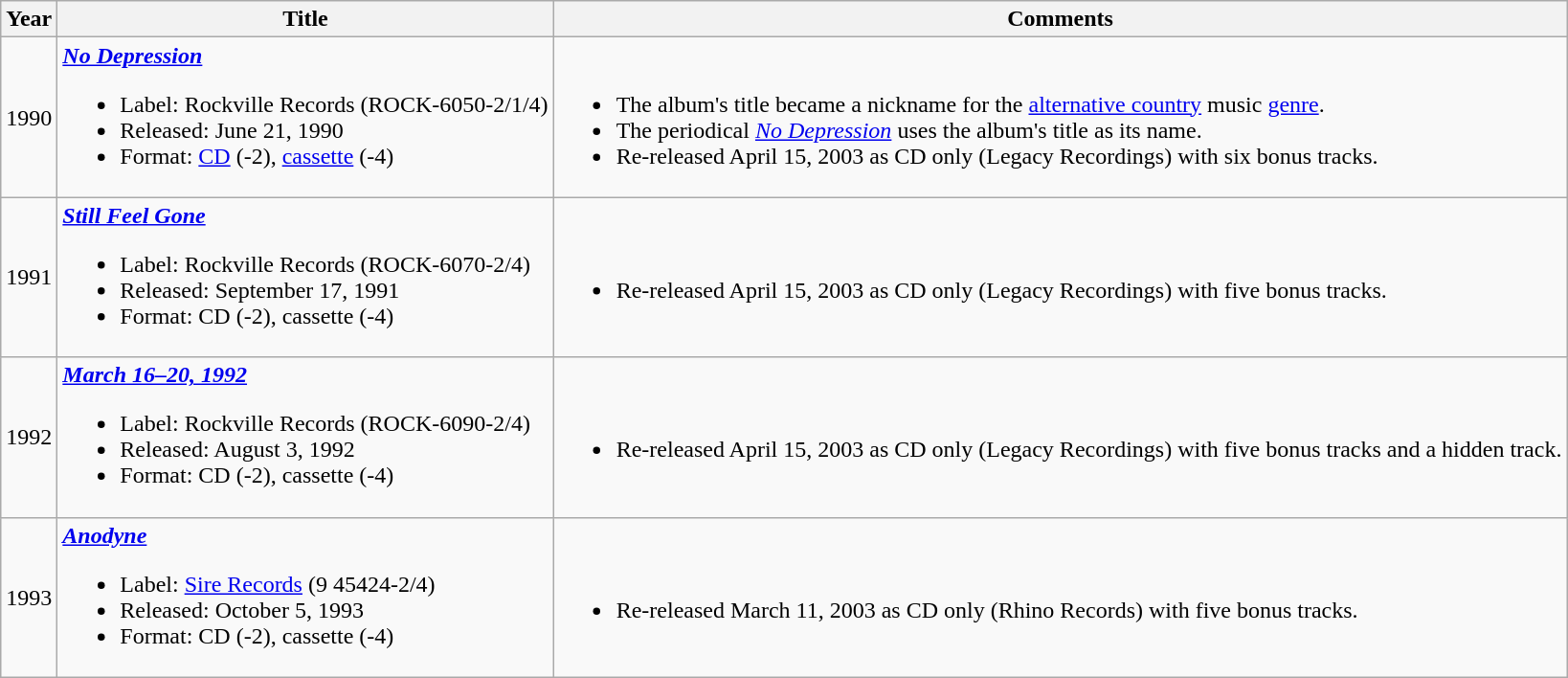<table class="wikitable" style="text-align:left;">
<tr>
<th>Year</th>
<th>Title</th>
<th>Comments</th>
</tr>
<tr>
<td rowspan="1">1990</td>
<td><strong><em><a href='#'>No Depression</a></em></strong><br><ul><li>Label: Rockville Records (ROCK-6050-2/1/4)</li><li>Released: June 21, 1990</li><li>Format: <a href='#'>CD</a> (-2), <a href='#'>cassette</a> (-4)</li></ul></td>
<td><br><ul><li>The album's title became a nickname for the <a href='#'>alternative country</a> music <a href='#'>genre</a>.</li><li>The periodical <em><a href='#'>No Depression</a></em> uses the album's title as its name.</li><li>Re-released April 15, 2003 as CD only (Legacy Recordings) with six bonus tracks.</li></ul></td>
</tr>
<tr>
<td rowspan="1">1991</td>
<td><strong><em><a href='#'>Still Feel Gone</a></em></strong><br><ul><li>Label: Rockville Records (ROCK-6070-2/4)</li><li>Released: September 17, 1991</li><li>Format: CD (-2), cassette (-4)</li></ul></td>
<td><br><ul><li>Re-released April 15, 2003 as CD only (Legacy Recordings) with five bonus tracks.</li></ul></td>
</tr>
<tr>
<td rowspan="1">1992</td>
<td><strong><em><a href='#'>March 16–20, 1992</a></em></strong><br><ul><li>Label: Rockville Records (ROCK-6090-2/4)</li><li>Released: August 3, 1992</li><li>Format: CD (-2), cassette (-4)</li></ul></td>
<td><br><ul><li>Re-released April 15, 2003 as CD only (Legacy Recordings) with five bonus tracks and a hidden track.</li></ul></td>
</tr>
<tr>
<td rowspan="1">1993</td>
<td><strong><em><a href='#'>Anodyne</a></em></strong><br><ul><li>Label: <a href='#'>Sire Records</a> (9 45424-2/4)</li><li>Released: October 5, 1993</li><li>Format: CD (-2), cassette (-4)</li></ul></td>
<td><br><ul><li>Re-released March 11, 2003 as CD only (Rhino Records) with five bonus tracks.</li></ul></td>
</tr>
</table>
